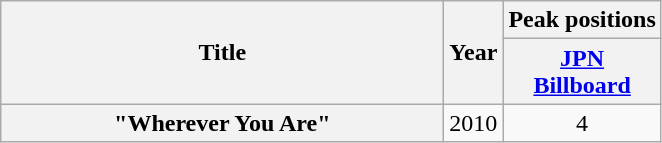<table class="wikitable plainrowheaders" style="text-align:center;">
<tr>
<th scope="col" rowspan="2" style="width:18em;">Title</th>
<th scope="col" rowspan="2">Year</th>
<th scope="col">Peak positions</th>
</tr>
<tr>
<th scope="col"><a href='#'>JPN<br>Billboard</a></th>
</tr>
<tr>
<th ! scope="row">"Wherever You Are"</th>
<td>2010</td>
<td>4</td>
</tr>
</table>
